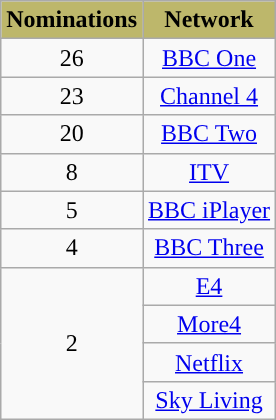<table class="wikitable" style="text-align:center;">
<tr>
<th style="background:#BDB76B;">Nominations</th>
<th style="background:#BDB76B;">Network</th>
</tr>
<tr>
<td>26</td>
<td><a href='#'>BBC One</a></td>
</tr>
<tr>
<td>23</td>
<td><a href='#'>Channel 4</a></td>
</tr>
<tr>
<td>20</td>
<td><a href='#'>BBC Two</a></td>
</tr>
<tr>
<td>8</td>
<td><a href='#'>ITV</a></td>
</tr>
<tr>
<td>5</td>
<td><a href='#'>BBC iPlayer</a></td>
</tr>
<tr>
<td>4</td>
<td><a href='#'>BBC Three</a></td>
</tr>
<tr>
<td rowspan="10">2</td>
<td><a href='#'>E4</a></td>
</tr>
<tr>
<td><a href='#'>More4</a></td>
</tr>
<tr>
<td><a href='#'>Netflix</a></td>
</tr>
<tr>
<td><a href='#'>Sky Living</a></td>
</tr>
</table>
